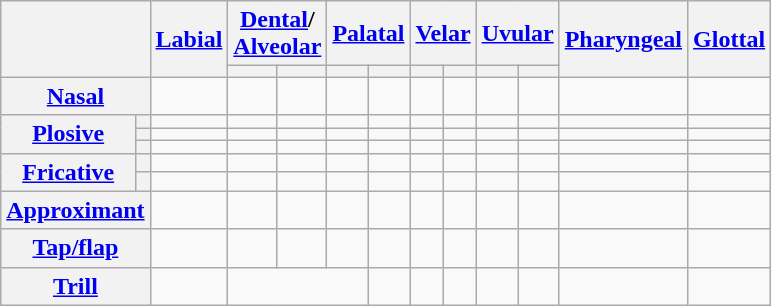<table class="wikitable" style="text-align: center;">
<tr>
<th rowspan="2" colspan="2"></th>
<th rowspan="2"><a href='#'>Labial</a></th>
<th colspan="2"><a href='#'>Dental</a>/<br><a href='#'>Alveolar</a></th>
<th colspan="2"><a href='#'>Palatal</a></th>
<th colspan="2"><a href='#'>Velar</a></th>
<th colspan="2"><a href='#'>Uvular</a></th>
<th rowspan="2"><a href='#'>Pharyngeal</a></th>
<th rowspan="2"><a href='#'>Glottal</a></th>
</tr>
<tr>
<th></th>
<th></th>
<th></th>
<th></th>
<th></th>
<th></th>
<th></th>
<th></th>
</tr>
<tr>
<th colspan="2"><a href='#'>Nasal</a></th>
<td></td>
<td></td>
<td></td>
<td></td>
<td></td>
<td></td>
<td></td>
<td></td>
<td></td>
<td></td>
<td></td>
</tr>
<tr>
<th rowspan="3"><a href='#'>Plosive</a></th>
<th></th>
<td></td>
<td></td>
<td></td>
<td></td>
<td></td>
<td></td>
<td></td>
<td></td>
<td></td>
<td></td>
<td></td>
</tr>
<tr>
<th></th>
<td></td>
<td></td>
<td></td>
<td></td>
<td></td>
<td></td>
<td></td>
<td></td>
<td></td>
<td></td>
<td></td>
</tr>
<tr>
<th></th>
<td></td>
<td></td>
<td></td>
<td></td>
<td></td>
<td></td>
<td></td>
<td></td>
<td></td>
<td></td>
<td></td>
</tr>
<tr>
<th rowspan="2"><a href='#'>Fricative</a></th>
<th></th>
<td></td>
<td></td>
<td></td>
<td></td>
<td></td>
<td></td>
<td></td>
<td></td>
<td></td>
<td></td>
<td></td>
</tr>
<tr>
<th></th>
<td></td>
<td></td>
<td></td>
<td></td>
<td></td>
<td></td>
<td></td>
<td></td>
<td></td>
<td></td>
<td></td>
</tr>
<tr>
<th colspan="2"><a href='#'>Approximant</a></th>
<td></td>
<td></td>
<td></td>
<td></td>
<td></td>
<td></td>
<td></td>
<td></td>
<td></td>
<td></td>
<td></td>
</tr>
<tr>
<th colspan="2"><a href='#'>Tap/flap</a></th>
<td></td>
<td></td>
<td></td>
<td></td>
<td></td>
<td></td>
<td></td>
<td></td>
<td></td>
<td></td>
<td></td>
</tr>
<tr>
<th colspan="2"><a href='#'>Trill</a></th>
<td></td>
<td colspan="3"></td>
<td></td>
<td></td>
<td></td>
<td></td>
<td></td>
<td></td>
<td></td>
</tr>
</table>
